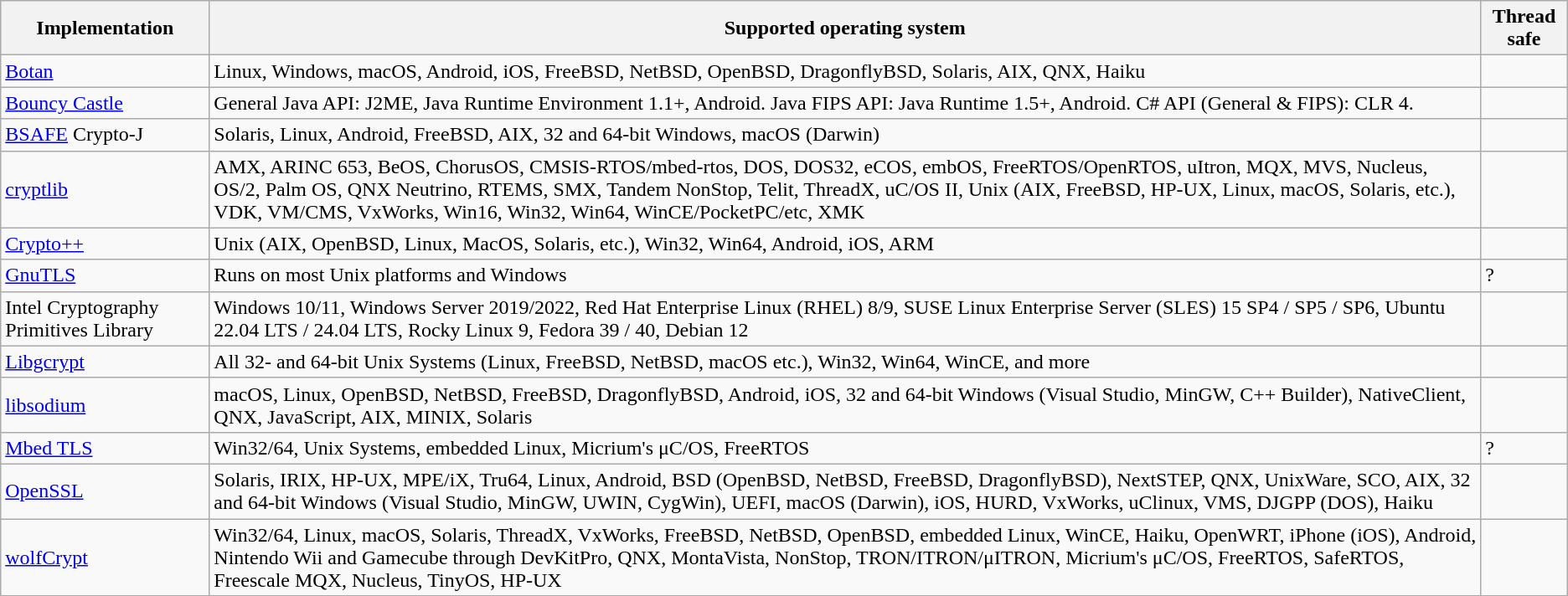<table class="wikitable sortable sort-under" style="text-align: left">
<tr>
<th>Implementation</th>
<th>Supported operating system</th>
<th>Thread safe</th>
</tr>
<tr>
<td><a href='#'>Botan</a></td>
<td>Linux, Windows, macOS, Android, iOS, FreeBSD, NetBSD, OpenBSD, DragonflyBSD, Solaris, AIX, QNX, Haiku</td>
<td></td>
</tr>
<tr>
<td><a href='#'>Bouncy Castle</a></td>
<td>General Java API: J2ME, Java Runtime Environment 1.1+, Android. Java FIPS API: Java Runtime 1.5+, Android. C# API (General & FIPS): CLR 4.</td>
<td></td>
</tr>
<tr>
<td><a href='#'>BSAFE</a> Crypto-J</td>
<td>Solaris, Linux, Android, FreeBSD, AIX, 32 and 64-bit Windows, macOS (Darwin)</td>
<td></td>
</tr>
<tr>
<td><a href='#'>cryptlib</a></td>
<td>AMX, ARINC 653, BeOS, ChorusOS, CMSIS-RTOS/mbed-rtos, DOS, DOS32, eCOS, embOS, FreeRTOS/OpenRTOS, uItron, MQX, MVS, Nucleus, OS/2, Palm OS, QNX Neutrino, RTEMS, SMX, Tandem NonStop, Telit, ThreadX, uC/OS II, Unix (AIX, FreeBSD, HP-UX, Linux, macOS, Solaris, etc.), VDK, VM/CMS, VxWorks, Win16, Win32, Win64, WinCE/PocketPC/etc, XMK</td>
<td></td>
</tr>
<tr>
<td><a href='#'>Crypto++</a></td>
<td>Unix (AIX, OpenBSD, Linux, MacOS, Solaris, etc.), Win32, Win64, Android, iOS, ARM</td>
<td></td>
</tr>
<tr>
<td><a href='#'>GnuTLS</a></td>
<td>Runs on most Unix platforms and Windows</td>
<td>?</td>
</tr>
<tr>
<td>Intel Cryptography Primitives Library</td>
<td>Windows 10/11, Windows Server 2019/2022, Red Hat Enterprise Linux (RHEL) 8/9, SUSE Linux Enterprise Server (SLES) 15 SP4 / SP5 / SP6, Ubuntu 22.04 LTS / 24.04 LTS, Rocky Linux 9, Fedora 39 / 40, Debian 12</td>
<td></td>
</tr>
<tr>
<td><a href='#'>Libgcrypt</a></td>
<td>All 32- and 64-bit Unix Systems (Linux, FreeBSD, NetBSD, macOS etc.), Win32, Win64, WinCE, and more</td>
<td></td>
</tr>
<tr>
<td><a href='#'>libsodium</a></td>
<td>macOS, Linux, OpenBSD, NetBSD, FreeBSD, DragonflyBSD, Android, iOS, 32 and 64-bit Windows (Visual Studio, MinGW, C++ Builder), NativeClient, QNX, JavaScript, AIX, MINIX, Solaris</td>
<td></td>
</tr>
<tr>
<td><a href='#'>Mbed TLS</a></td>
<td>Win32/64, Unix Systems, embedded Linux, Micrium's μC/OS, FreeRTOS</td>
<td>?</td>
</tr>
<tr>
<td><a href='#'>OpenSSL</a></td>
<td>Solaris, IRIX, HP-UX, MPE/iX, Tru64, Linux, Android, BSD (OpenBSD, NetBSD, FreeBSD, DragonflyBSD), NextSTEP, QNX, UnixWare, SCO, AIX, 32 and 64-bit Windows (Visual Studio, MinGW, UWIN, CygWin), UEFI, macOS (Darwin), iOS, HURD, VxWorks, uClinux, VMS, DJGPP (DOS), Haiku</td>
<td></td>
</tr>
<tr>
<td><a href='#'>wolfCrypt</a></td>
<td>Win32/64, Linux, macOS, Solaris, ThreadX, VxWorks, FreeBSD, NetBSD, OpenBSD, embedded Linux, WinCE, Haiku, OpenWRT, iPhone (iOS), Android, Nintendo Wii and Gamecube through DevKitPro, QNX, MontaVista, NonStop, TRON/ITRON/μITRON, Micrium's μC/OS, FreeRTOS, SafeRTOS, Freescale MQX, Nucleus, TinyOS, HP-UX</td>
<td></td>
</tr>
<tr>
</tr>
</table>
